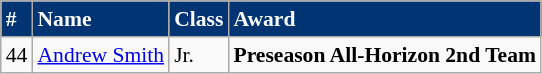<table class="wikitable" style="font-size: 90%">
<tr style="background: #003473; color: #FFFFFF">
<td><strong>#</strong></td>
<td><strong>Name</strong></td>
<td><strong>Class</strong></td>
<td><strong>Award</strong></td>
</tr>
<tr>
<td>44</td>
<td><a href='#'>Andrew Smith</a></td>
<td>Jr.</td>
<td><strong>Preseason All-Horizon 2nd Team</strong></td>
</tr>
</table>
